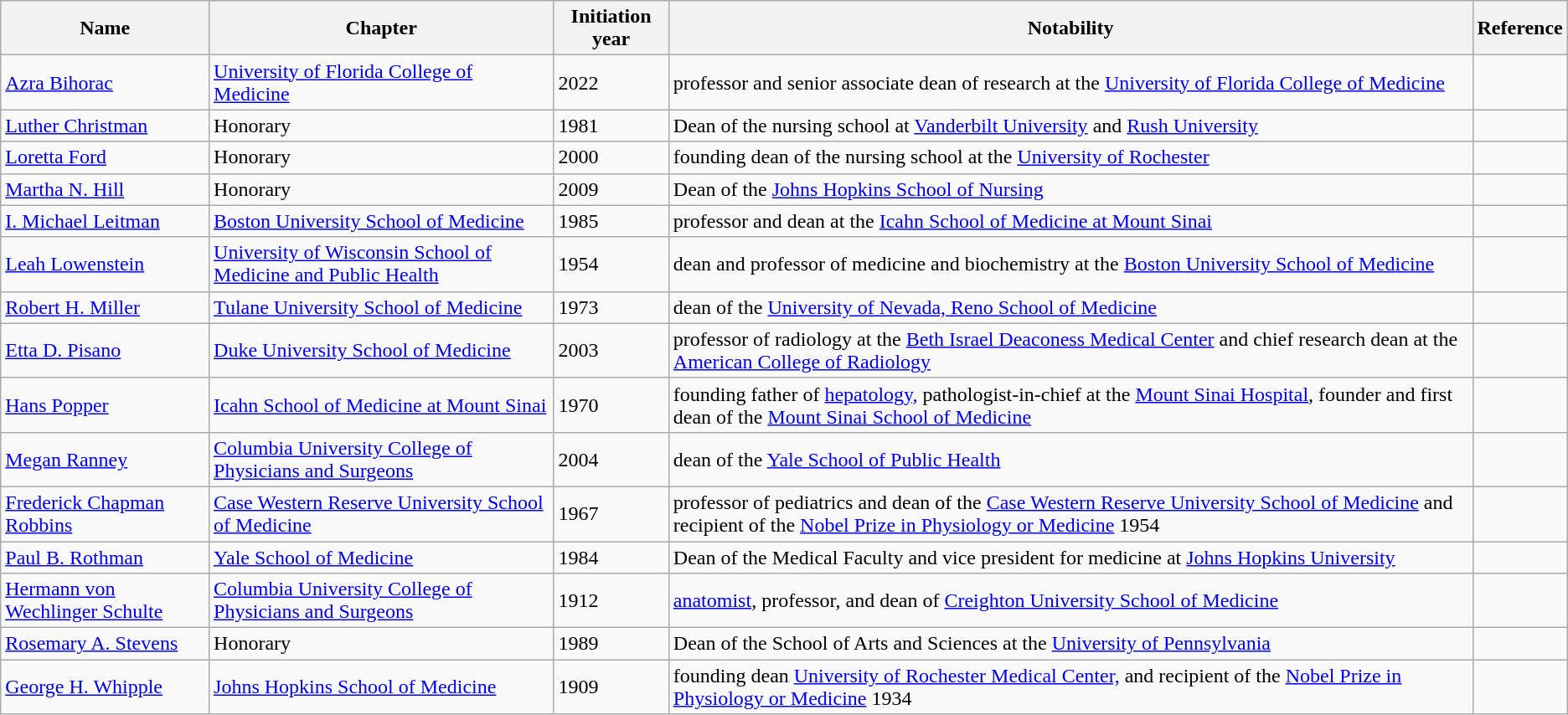<table class="wikitable sortable">
<tr>
<th>Name</th>
<th>Chapter</th>
<th>Initiation year</th>
<th>Notability</th>
<th>Reference</th>
</tr>
<tr>
<td><a href='#'>Azra Bihorac</a></td>
<td><a href='#'>University of Florida College of Medicine</a></td>
<td>2022</td>
<td>professor and senior associate dean of research at the <a href='#'>University of Florida College of Medicine</a></td>
<td></td>
</tr>
<tr>
<td><a href='#'>Luther Christman</a></td>
<td>Honorary</td>
<td>1981</td>
<td>Dean of the nursing school at <a href='#'>Vanderbilt University</a> and <a href='#'>Rush University</a></td>
<td></td>
</tr>
<tr>
<td><a href='#'>Loretta Ford</a></td>
<td>Honorary</td>
<td>2000</td>
<td>founding dean of the nursing school at the <a href='#'>University of Rochester</a></td>
<td></td>
</tr>
<tr>
<td><a href='#'>Martha N. Hill</a></td>
<td>Honorary</td>
<td>2009</td>
<td>Dean of the <a href='#'>Johns Hopkins School of Nursing</a></td>
<td></td>
</tr>
<tr>
<td><a href='#'>I. Michael Leitman</a></td>
<td><a href='#'>Boston University School of Medicine</a></td>
<td>1985</td>
<td>professor and dean at the <a href='#'>Icahn School of Medicine at Mount Sinai</a></td>
<td></td>
</tr>
<tr>
<td><a href='#'>Leah Lowenstein</a></td>
<td><a href='#'>University of Wisconsin School of Medicine and Public Health</a></td>
<td>1954</td>
<td>dean and professor of medicine and biochemistry at the <a href='#'>Boston University School of Medicine</a></td>
<td></td>
</tr>
<tr>
<td><a href='#'>Robert H. Miller</a></td>
<td><a href='#'>Tulane University School of Medicine</a></td>
<td>1973</td>
<td>dean of the <a href='#'>University of Nevada, Reno School of Medicine</a></td>
<td></td>
</tr>
<tr>
<td><a href='#'>Etta D. Pisano</a></td>
<td><a href='#'>Duke University School of Medicine</a></td>
<td>2003</td>
<td>professor of radiology at the <a href='#'>Beth Israel Deaconess Medical Center</a> and chief research dean at the <a href='#'>American College of Radiology</a></td>
<td></td>
</tr>
<tr>
<td><a href='#'>Hans Popper</a></td>
<td><a href='#'>Icahn School of Medicine at Mount Sinai</a></td>
<td>1970</td>
<td>founding father of <a href='#'>hepatology,</a> pathologist-in-chief at the <a href='#'>Mount Sinai Hospital</a>, founder and first dean of the <a href='#'>Mount Sinai School of Medicine</a></td>
<td></td>
</tr>
<tr>
<td><a href='#'>Megan Ranney</a></td>
<td><a href='#'>Columbia University College of Physicians and Surgeons</a></td>
<td>2004</td>
<td>dean of the <a href='#'>Yale School of Public Health</a></td>
<td></td>
</tr>
<tr>
<td><a href='#'>Frederick Chapman Robbins</a></td>
<td><a href='#'>Case Western Reserve University School of Medicine</a></td>
<td>1967</td>
<td>professor of pediatrics and dean of the <a href='#'>Case Western Reserve University School of Medicine</a> and recipient of the <a href='#'>Nobel Prize in Physiology or Medicine</a> 1954</td>
<td></td>
</tr>
<tr>
<td><a href='#'>Paul B. Rothman</a></td>
<td><a href='#'>Yale School of Medicine</a></td>
<td>1984</td>
<td>Dean of the Medical Faculty and vice president for medicine at <a href='#'>Johns Hopkins University</a></td>
<td></td>
</tr>
<tr>
<td><a href='#'>Hermann von Wechlinger Schulte</a></td>
<td><a href='#'>Columbia University College of Physicians and Surgeons</a></td>
<td>1912</td>
<td><a href='#'>anatomist</a>, professor, and dean of <a href='#'>Creighton University School of Medicine</a></td>
<td></td>
</tr>
<tr>
<td><a href='#'>Rosemary A. Stevens</a></td>
<td>Honorary</td>
<td>1989</td>
<td>Dean of the School of Arts and Sciences at the <a href='#'>University of Pennsylvania</a></td>
<td></td>
</tr>
<tr>
<td><a href='#'>George H. Whipple</a></td>
<td><a href='#'>Johns Hopkins School of Medicine</a></td>
<td>1909</td>
<td>founding dean <a href='#'>University of Rochester Medical Center,</a> and recipient of the <a href='#'>Nobel Prize in Physiology or Medicine</a> 1934</td>
<td></td>
</tr>
</table>
